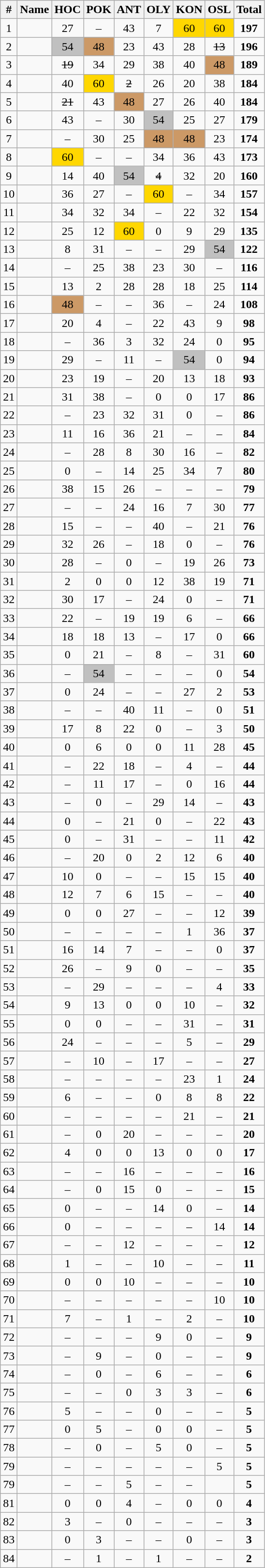<table class="wikitable sortable" style="text-align:center;">
<tr>
<th>#</th>
<th>Name</th>
<th>HOC</th>
<th>POK</th>
<th>ANT</th>
<th>OLY</th>
<th>KON</th>
<th>OSL</th>
<th>Total</th>
</tr>
<tr>
<td>1</td>
<td align="left"></td>
<td>27</td>
<td>–</td>
<td>43</td>
<td>7</td>
<td bgcolor="gold">60</td>
<td bgcolor="gold">60</td>
<td><strong>197</strong></td>
</tr>
<tr>
<td>2</td>
<td align="left"></td>
<td bgcolor="silver">54</td>
<td bgcolor=CC9966>48</td>
<td>23</td>
<td>43</td>
<td>28</td>
<td><s>13</s></td>
<td><strong>196</strong></td>
</tr>
<tr>
<td>3</td>
<td align="left"></td>
<td><s>19</s></td>
<td>34</td>
<td>29</td>
<td>38</td>
<td>40</td>
<td bgcolor=CC9966>48</td>
<td><strong>189</strong></td>
</tr>
<tr>
<td>4</td>
<td align="left"></td>
<td>40</td>
<td bgcolor="gold">60</td>
<td><s>2</s></td>
<td>26</td>
<td>20</td>
<td>38</td>
<td><strong>184</strong></td>
</tr>
<tr>
<td>5</td>
<td align="left"></td>
<td><s>21</s></td>
<td>43</td>
<td bgcolor=CC9966>48</td>
<td>27</td>
<td>26</td>
<td>40</td>
<td><strong>184</strong></td>
</tr>
<tr>
<td>6</td>
<td align="left"></td>
<td>43</td>
<td>–</td>
<td>30</td>
<td bgcolor="silver">54</td>
<td>25</td>
<td>27</td>
<td><strong>179</strong></td>
</tr>
<tr>
<td>7</td>
<td align="left"></td>
<td>–</td>
<td>30</td>
<td>25</td>
<td bgcolor=CC9966>48</td>
<td bgcolor=CC9966>48</td>
<td>23</td>
<td><strong>174</strong></td>
</tr>
<tr>
<td>8</td>
<td align="left"></td>
<td bgcolor="gold">60</td>
<td>–</td>
<td>–</td>
<td>34</td>
<td>36</td>
<td>43</td>
<td><strong>173</strong></td>
</tr>
<tr>
<td>9</td>
<td align="left"></td>
<td>14</td>
<td>40</td>
<td bgcolor="silver">54</td>
<td><s>4</s></td>
<td>32</td>
<td>20</td>
<td><strong>160</strong></td>
</tr>
<tr>
<td>10</td>
<td align="left"></td>
<td>36</td>
<td>27</td>
<td>–</td>
<td bgcolor="gold">60</td>
<td>–</td>
<td>34</td>
<td><strong>157</strong></td>
</tr>
<tr>
<td>11</td>
<td align="left"></td>
<td>34</td>
<td>32</td>
<td>34</td>
<td>–</td>
<td>22</td>
<td>32</td>
<td><strong>154</strong></td>
</tr>
<tr>
<td>12</td>
<td align="left"></td>
<td>25</td>
<td>12</td>
<td bgcolor="gold">60</td>
<td>0</td>
<td>9</td>
<td>29</td>
<td><strong>135</strong></td>
</tr>
<tr>
<td>13</td>
<td align="left"></td>
<td>8</td>
<td>31</td>
<td>–</td>
<td>–</td>
<td>29</td>
<td bgcolor="silver">54</td>
<td><strong>122</strong></td>
</tr>
<tr>
<td>14</td>
<td align="left"></td>
<td>–</td>
<td>25</td>
<td>38</td>
<td>23</td>
<td>30</td>
<td>–</td>
<td><strong>116</strong></td>
</tr>
<tr>
<td>15</td>
<td align="left"></td>
<td>13</td>
<td>2</td>
<td>28</td>
<td>28</td>
<td>18</td>
<td>25</td>
<td><strong>114</strong></td>
</tr>
<tr>
<td>16</td>
<td align="left"></td>
<td bgcolor=CC9966>48</td>
<td>–</td>
<td>–</td>
<td>36</td>
<td>–</td>
<td>24</td>
<td><strong>108</strong></td>
</tr>
<tr>
<td>17</td>
<td align="left"></td>
<td>20</td>
<td>4</td>
<td>–</td>
<td>22</td>
<td>43</td>
<td>9</td>
<td><strong>98</strong></td>
</tr>
<tr>
<td>18</td>
<td align="left"></td>
<td>–</td>
<td>36</td>
<td>3</td>
<td>32</td>
<td>24</td>
<td>0</td>
<td><strong>95</strong></td>
</tr>
<tr>
<td>19</td>
<td align="left"></td>
<td>29</td>
<td>–</td>
<td>11</td>
<td>–</td>
<td bgcolor="silver">54</td>
<td>0</td>
<td><strong>94</strong></td>
</tr>
<tr>
<td>20</td>
<td align="left"></td>
<td>23</td>
<td>19</td>
<td>–</td>
<td>20</td>
<td>13</td>
<td>18</td>
<td><strong>93</strong></td>
</tr>
<tr>
<td>21</td>
<td align="left"></td>
<td>31</td>
<td>38</td>
<td>–</td>
<td>0</td>
<td>0</td>
<td>17</td>
<td><strong>86</strong></td>
</tr>
<tr>
<td>22</td>
<td align="left"></td>
<td>–</td>
<td>23</td>
<td>32</td>
<td>31</td>
<td>0</td>
<td>–</td>
<td><strong>86</strong></td>
</tr>
<tr>
<td>23</td>
<td align="left"></td>
<td>11</td>
<td>16</td>
<td>36</td>
<td>21</td>
<td>–</td>
<td>–</td>
<td><strong>84</strong></td>
</tr>
<tr>
<td>24</td>
<td align="left"></td>
<td>–</td>
<td>28</td>
<td>8</td>
<td>30</td>
<td>16</td>
<td>–</td>
<td><strong>82</strong></td>
</tr>
<tr>
<td>25</td>
<td align="left"></td>
<td>0</td>
<td>–</td>
<td>14</td>
<td>25</td>
<td>34</td>
<td>7</td>
<td><strong>80</strong></td>
</tr>
<tr>
<td>26</td>
<td align="left"></td>
<td>38</td>
<td>15</td>
<td>26</td>
<td>–</td>
<td>–</td>
<td>–</td>
<td><strong>79</strong></td>
</tr>
<tr>
<td>27</td>
<td align="left"></td>
<td>–</td>
<td>–</td>
<td>24</td>
<td>16</td>
<td>7</td>
<td>30</td>
<td><strong>77</strong></td>
</tr>
<tr>
<td>28</td>
<td align="left"></td>
<td>15</td>
<td>–</td>
<td>–</td>
<td>40</td>
<td>–</td>
<td>21</td>
<td><strong>76</strong></td>
</tr>
<tr>
<td>29</td>
<td align="left"></td>
<td>32</td>
<td>26</td>
<td>–</td>
<td>18</td>
<td>0</td>
<td>–</td>
<td><strong>76</strong></td>
</tr>
<tr>
<td>30</td>
<td align="left"></td>
<td>28</td>
<td>–</td>
<td>0</td>
<td>–</td>
<td>19</td>
<td>26</td>
<td><strong>73</strong></td>
</tr>
<tr>
<td>31</td>
<td align="left"></td>
<td>2</td>
<td>0</td>
<td>0</td>
<td>12</td>
<td>38</td>
<td>19</td>
<td><strong>71</strong></td>
</tr>
<tr>
<td>32</td>
<td align="left"></td>
<td>30</td>
<td>17</td>
<td>–</td>
<td>24</td>
<td>0</td>
<td>–</td>
<td><strong>71</strong></td>
</tr>
<tr>
<td>33</td>
<td align="left"></td>
<td>22</td>
<td>–</td>
<td>19</td>
<td>19</td>
<td>6</td>
<td>–</td>
<td><strong>66</strong></td>
</tr>
<tr>
<td>34</td>
<td align="left"></td>
<td>18</td>
<td>18</td>
<td>13</td>
<td>–</td>
<td>17</td>
<td>0</td>
<td><strong>66</strong></td>
</tr>
<tr>
<td>35</td>
<td align="left"></td>
<td>0</td>
<td>21</td>
<td>–</td>
<td>8</td>
<td>–</td>
<td>31</td>
<td><strong>60</strong></td>
</tr>
<tr>
<td>36</td>
<td align="left"></td>
<td>–</td>
<td bgcolor="silver">54</td>
<td>–</td>
<td>–</td>
<td>–</td>
<td>0</td>
<td><strong>54</strong></td>
</tr>
<tr>
<td>37</td>
<td align="left"></td>
<td>0</td>
<td>24</td>
<td>–</td>
<td>–</td>
<td>27</td>
<td>2</td>
<td><strong>53</strong></td>
</tr>
<tr>
<td>38</td>
<td align="left"></td>
<td>–</td>
<td>–</td>
<td>40</td>
<td>11</td>
<td>–</td>
<td>0</td>
<td><strong>51</strong></td>
</tr>
<tr>
<td>39</td>
<td align="left"></td>
<td>17</td>
<td>8</td>
<td>22</td>
<td>0</td>
<td>–</td>
<td>3</td>
<td><strong>50</strong></td>
</tr>
<tr>
<td>40</td>
<td align="left"></td>
<td>0</td>
<td>6</td>
<td>0</td>
<td>0</td>
<td>11</td>
<td>28</td>
<td><strong>45</strong></td>
</tr>
<tr>
<td>41</td>
<td align="left"></td>
<td>–</td>
<td>22</td>
<td>18</td>
<td>–</td>
<td>4</td>
<td>–</td>
<td><strong>44</strong></td>
</tr>
<tr>
<td>42</td>
<td align="left"></td>
<td>–</td>
<td>11</td>
<td>17</td>
<td>–</td>
<td>0</td>
<td>16</td>
<td><strong>44</strong></td>
</tr>
<tr>
<td>43</td>
<td align="left"></td>
<td>–</td>
<td>0</td>
<td>–</td>
<td>29</td>
<td>14</td>
<td>–</td>
<td><strong>43</strong></td>
</tr>
<tr>
<td>44</td>
<td align="left"></td>
<td>0</td>
<td>–</td>
<td>21</td>
<td>0</td>
<td>–</td>
<td>22</td>
<td><strong>43</strong></td>
</tr>
<tr>
<td>45</td>
<td align="left"></td>
<td>0</td>
<td>–</td>
<td>31</td>
<td>–</td>
<td>–</td>
<td>11</td>
<td><strong>42</strong></td>
</tr>
<tr>
<td>46</td>
<td align="left"></td>
<td>–</td>
<td>20</td>
<td>0</td>
<td>2</td>
<td>12</td>
<td>6</td>
<td><strong>40</strong></td>
</tr>
<tr>
<td>47</td>
<td align="left"></td>
<td>10</td>
<td>0</td>
<td>–</td>
<td>–</td>
<td>15</td>
<td>15</td>
<td><strong>40</strong></td>
</tr>
<tr>
<td>48</td>
<td align="left"></td>
<td>12</td>
<td>7</td>
<td>6</td>
<td>15</td>
<td>–</td>
<td>–</td>
<td><strong>40</strong></td>
</tr>
<tr>
<td>49</td>
<td align="left"></td>
<td>0</td>
<td>0</td>
<td>27</td>
<td>–</td>
<td>–</td>
<td>12</td>
<td><strong>39</strong></td>
</tr>
<tr>
<td>50</td>
<td align="left"></td>
<td>–</td>
<td>–</td>
<td>–</td>
<td>–</td>
<td>1</td>
<td>36</td>
<td><strong>37</strong></td>
</tr>
<tr>
<td>51</td>
<td align="left"></td>
<td>16</td>
<td>14</td>
<td>7</td>
<td>–</td>
<td>–</td>
<td>0</td>
<td><strong>37</strong></td>
</tr>
<tr>
<td>52</td>
<td align="left"></td>
<td>26</td>
<td>–</td>
<td>9</td>
<td>0</td>
<td>–</td>
<td>–</td>
<td><strong>35</strong></td>
</tr>
<tr>
<td>53</td>
<td align="left"></td>
<td>–</td>
<td>29</td>
<td>–</td>
<td>–</td>
<td>–</td>
<td>4</td>
<td><strong>33</strong></td>
</tr>
<tr>
<td>54</td>
<td align="left"></td>
<td>9</td>
<td>13</td>
<td>0</td>
<td>0</td>
<td>10</td>
<td>–</td>
<td><strong>32</strong></td>
</tr>
<tr>
<td>55</td>
<td align="left"></td>
<td>0</td>
<td>0</td>
<td>–</td>
<td>–</td>
<td>31</td>
<td>–</td>
<td><strong>31</strong></td>
</tr>
<tr>
<td>56</td>
<td align="left"></td>
<td>24</td>
<td>–</td>
<td>–</td>
<td>–</td>
<td>5</td>
<td>–</td>
<td><strong>29</strong></td>
</tr>
<tr>
<td>57</td>
<td align="left"></td>
<td>–</td>
<td>10</td>
<td>–</td>
<td>17</td>
<td>–</td>
<td>–</td>
<td><strong>27</strong></td>
</tr>
<tr>
<td>58</td>
<td align="left"></td>
<td>–</td>
<td>–</td>
<td>–</td>
<td>–</td>
<td>23</td>
<td>1</td>
<td><strong>24</strong></td>
</tr>
<tr>
<td>59</td>
<td align="left"></td>
<td>6</td>
<td>–</td>
<td>–</td>
<td>0</td>
<td>8</td>
<td>8</td>
<td><strong>22</strong></td>
</tr>
<tr>
<td>60</td>
<td align="left"></td>
<td>–</td>
<td>–</td>
<td>–</td>
<td>–</td>
<td>21</td>
<td>–</td>
<td><strong>21</strong></td>
</tr>
<tr>
<td>61</td>
<td align="left"></td>
<td>–</td>
<td>0</td>
<td>20</td>
<td>–</td>
<td>–</td>
<td>–</td>
<td><strong>20</strong></td>
</tr>
<tr>
<td>62</td>
<td align="left"></td>
<td>4</td>
<td>0</td>
<td>0</td>
<td>13</td>
<td>0</td>
<td>0</td>
<td><strong>17</strong></td>
</tr>
<tr>
<td>63</td>
<td align="left"></td>
<td>–</td>
<td>–</td>
<td>16</td>
<td>–</td>
<td>–</td>
<td>–</td>
<td><strong>16</strong></td>
</tr>
<tr>
<td>64</td>
<td align="left"></td>
<td>–</td>
<td>0</td>
<td>15</td>
<td>0</td>
<td>–</td>
<td>–</td>
<td><strong>15</strong></td>
</tr>
<tr>
<td>65</td>
<td align="left"></td>
<td>0</td>
<td>–</td>
<td>–</td>
<td>14</td>
<td>0</td>
<td>–</td>
<td><strong>14</strong></td>
</tr>
<tr>
<td>66</td>
<td align="left"></td>
<td>0</td>
<td>–</td>
<td>–</td>
<td>–</td>
<td>–</td>
<td>14</td>
<td><strong>14</strong></td>
</tr>
<tr>
<td>67</td>
<td align="left"></td>
<td>–</td>
<td>–</td>
<td>12</td>
<td>–</td>
<td>–</td>
<td>–</td>
<td><strong>12</strong></td>
</tr>
<tr>
<td>68</td>
<td align="left"></td>
<td>1</td>
<td>–</td>
<td>–</td>
<td>10</td>
<td>–</td>
<td>–</td>
<td><strong>11</strong></td>
</tr>
<tr>
<td>69</td>
<td align="left"></td>
<td>0</td>
<td>0</td>
<td>10</td>
<td>–</td>
<td>–</td>
<td>–</td>
<td><strong>10</strong></td>
</tr>
<tr>
<td>70</td>
<td align="left"></td>
<td>–</td>
<td>–</td>
<td>–</td>
<td>–</td>
<td>–</td>
<td>10</td>
<td><strong>10</strong></td>
</tr>
<tr>
<td>71</td>
<td align="left"></td>
<td>7</td>
<td>–</td>
<td>1</td>
<td>–</td>
<td>2</td>
<td>–</td>
<td><strong>10</strong></td>
</tr>
<tr>
<td>72</td>
<td align="left"></td>
<td>–</td>
<td>–</td>
<td>–</td>
<td>9</td>
<td>0</td>
<td>–</td>
<td><strong>9</strong></td>
</tr>
<tr>
<td>73</td>
<td align="left"></td>
<td>–</td>
<td>9</td>
<td>–</td>
<td>0</td>
<td>–</td>
<td>–</td>
<td><strong>9</strong></td>
</tr>
<tr>
<td>74</td>
<td align="left"></td>
<td>–</td>
<td>0</td>
<td>–</td>
<td>6</td>
<td>–</td>
<td>–</td>
<td><strong>6</strong></td>
</tr>
<tr>
<td>75</td>
<td align="left"></td>
<td>–</td>
<td>–</td>
<td>0</td>
<td>3</td>
<td>3</td>
<td>–</td>
<td><strong>6</strong></td>
</tr>
<tr>
<td>76</td>
<td align="left"></td>
<td>5</td>
<td>–</td>
<td>–</td>
<td>0</td>
<td>–</td>
<td>–</td>
<td><strong>5</strong></td>
</tr>
<tr>
<td>77</td>
<td align="left"></td>
<td>0</td>
<td>5</td>
<td>–</td>
<td>0</td>
<td>0</td>
<td>–</td>
<td><strong>5</strong></td>
</tr>
<tr>
<td>78</td>
<td align="left"></td>
<td>–</td>
<td>0</td>
<td>–</td>
<td>5</td>
<td>0</td>
<td>–</td>
<td><strong>5</strong></td>
</tr>
<tr>
<td>79</td>
<td align="left"></td>
<td>–</td>
<td>–</td>
<td>–</td>
<td>–</td>
<td>–</td>
<td>5</td>
<td><strong>5</strong></td>
</tr>
<tr>
<td>79</td>
<td align="left"></td>
<td>–</td>
<td>–</td>
<td>5</td>
<td>–</td>
<td>–</td>
<td></td>
<td><strong>5</strong></td>
</tr>
<tr>
<td>81</td>
<td align="left"></td>
<td>0</td>
<td>0</td>
<td>4</td>
<td>–</td>
<td>0</td>
<td>0</td>
<td><strong>4</strong></td>
</tr>
<tr>
<td>82</td>
<td align="left"></td>
<td>3</td>
<td>–</td>
<td>0</td>
<td>–</td>
<td>–</td>
<td>–</td>
<td><strong>3</strong></td>
</tr>
<tr>
<td>83</td>
<td align="left"></td>
<td>0</td>
<td>3</td>
<td>–</td>
<td>–</td>
<td>0</td>
<td>–</td>
<td><strong>3</strong></td>
</tr>
<tr>
<td>84</td>
<td align="left"></td>
<td>–</td>
<td>1</td>
<td>–</td>
<td>1</td>
<td>–</td>
<td>–</td>
<td><strong>2</strong></td>
</tr>
</table>
